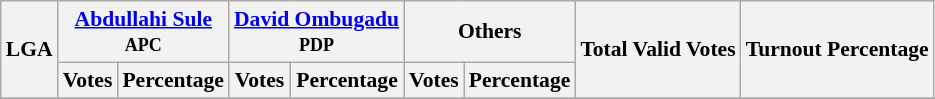<table class="wikitable sortable" style=" font-size: 90%">
<tr>
<th rowspan="2">LGA</th>
<th colspan="2"><a href='#'>Abdullahi Sule</a><br><small>APC</small></th>
<th colspan="2"><a href='#'>David Ombugadu</a><br><small>PDP</small></th>
<th colspan="2">Others</th>
<th rowspan="2">Total Valid Votes</th>
<th rowspan="2">Turnout Percentage</th>
</tr>
<tr>
<th>Votes</th>
<th>Percentage</th>
<th>Votes</th>
<th>Percentage</th>
<th>Votes</th>
<th>Percentage</th>
</tr>
<tr>
</tr>
<tr>
</tr>
<tr>
</tr>
<tr>
</tr>
<tr>
</tr>
<tr>
</tr>
<tr>
</tr>
<tr>
</tr>
<tr>
</tr>
<tr>
</tr>
<tr>
</tr>
<tr>
</tr>
<tr>
</tr>
<tr>
</tr>
<tr>
</tr>
</table>
